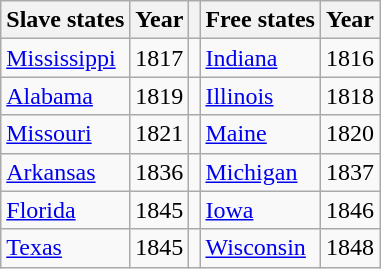<table class="wikitable" style="float:left;">
<tr>
<th>Slave states</th>
<th>Year</th>
<th></th>
<th>Free states</th>
<th>Year</th>
</tr>
<tr>
<td><a href='#'>Mississippi</a></td>
<td>1817</td>
<td></td>
<td><a href='#'>Indiana</a></td>
<td>1816</td>
</tr>
<tr>
<td><a href='#'>Alabama</a></td>
<td>1819</td>
<td></td>
<td><a href='#'>Illinois</a></td>
<td>1818</td>
</tr>
<tr>
<td><a href='#'>Missouri</a></td>
<td>1821</td>
<td></td>
<td><a href='#'>Maine</a></td>
<td>1820</td>
</tr>
<tr>
<td><a href='#'>Arkansas</a></td>
<td>1836</td>
<td></td>
<td><a href='#'>Michigan</a></td>
<td>1837</td>
</tr>
<tr>
<td><a href='#'>Florida</a></td>
<td>1845</td>
<td></td>
<td><a href='#'>Iowa</a></td>
<td>1846</td>
</tr>
<tr>
<td><a href='#'>Texas</a></td>
<td>1845</td>
<td></td>
<td><a href='#'>Wisconsin</a></td>
<td>1848</td>
</tr>
</table>
